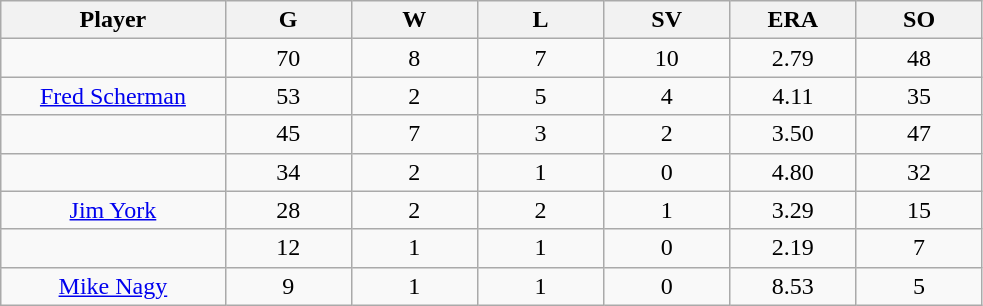<table class="wikitable sortable">
<tr>
<th bgcolor="#DDDDFF" width="16%">Player</th>
<th bgcolor="#DDDDFF" width="9%">G</th>
<th bgcolor="#DDDDFF" width="9%">W</th>
<th bgcolor="#DDDDFF" width="9%">L</th>
<th bgcolor="#DDDDFF" width="9%">SV</th>
<th bgcolor="#DDDDFF" width="9%">ERA</th>
<th bgcolor="#DDDDFF" width="9%">SO</th>
</tr>
<tr align="center">
<td></td>
<td>70</td>
<td>8</td>
<td>7</td>
<td>10</td>
<td>2.79</td>
<td>48</td>
</tr>
<tr align="center">
<td><a href='#'>Fred Scherman</a></td>
<td>53</td>
<td>2</td>
<td>5</td>
<td>4</td>
<td>4.11</td>
<td>35</td>
</tr>
<tr align="center">
<td></td>
<td>45</td>
<td>7</td>
<td>3</td>
<td>2</td>
<td>3.50</td>
<td>47</td>
</tr>
<tr align="center">
<td></td>
<td>34</td>
<td>2</td>
<td>1</td>
<td>0</td>
<td>4.80</td>
<td>32</td>
</tr>
<tr align="center">
<td><a href='#'>Jim York</a></td>
<td>28</td>
<td>2</td>
<td>2</td>
<td>1</td>
<td>3.29</td>
<td>15</td>
</tr>
<tr align="center">
<td></td>
<td>12</td>
<td>1</td>
<td>1</td>
<td>0</td>
<td>2.19</td>
<td>7</td>
</tr>
<tr align="center">
<td><a href='#'>Mike Nagy</a></td>
<td>9</td>
<td>1</td>
<td>1</td>
<td>0</td>
<td>8.53</td>
<td>5</td>
</tr>
</table>
